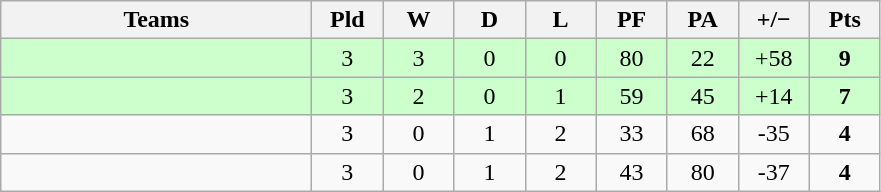<table class="wikitable" style="text-align: center;">
<tr>
<th style="width:200px;">Teams</th>
<th width="40">Pld</th>
<th width="40">W</th>
<th width="40">D</th>
<th width="40">L</th>
<th width="40">PF</th>
<th width="40">PA</th>
<th width="40">+/−</th>
<th width="40">Pts</th>
</tr>
<tr bgcolor=ccffcc>
<td align=left></td>
<td>3</td>
<td>3</td>
<td>0</td>
<td>0</td>
<td>80</td>
<td>22</td>
<td>+58</td>
<td><strong>9</strong></td>
</tr>
<tr bgcolor=ccffcc>
<td align=left></td>
<td>3</td>
<td>2</td>
<td>0</td>
<td>1</td>
<td>59</td>
<td>45</td>
<td>+14</td>
<td><strong>7</strong></td>
</tr>
<tr>
<td align=left></td>
<td>3</td>
<td>0</td>
<td>1</td>
<td>2</td>
<td>33</td>
<td>68</td>
<td>-35</td>
<td><strong>4</strong></td>
</tr>
<tr>
<td align=left></td>
<td>3</td>
<td>0</td>
<td>1</td>
<td>2</td>
<td>43</td>
<td>80</td>
<td>-37</td>
<td><strong>4</strong></td>
</tr>
</table>
